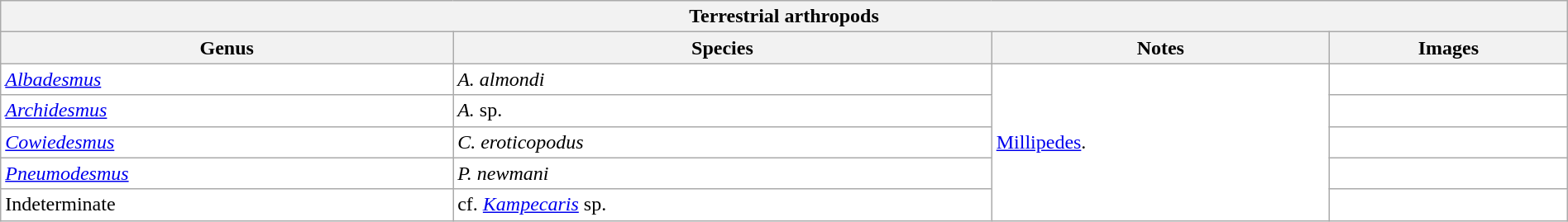<table class="wikitable sortable" style="background:white; width:100%;">
<tr>
<th colspan="4" align="center">Terrestrial arthropods</th>
</tr>
<tr>
<th>Genus</th>
<th>Species</th>
<th>Notes</th>
<th>Images</th>
</tr>
<tr>
<td><em><a href='#'>Albadesmus</a></em></td>
<td><em>A. almondi</em></td>
<td rowspan="5"><a href='#'>Millipedes</a>.</td>
<td></td>
</tr>
<tr>
<td><em><a href='#'>Archidesmus</a></em></td>
<td><em>A. </em>sp.</td>
<td></td>
</tr>
<tr>
<td><em><a href='#'>Cowiedesmus</a></em></td>
<td><em>C. eroticopodus</em></td>
<td></td>
</tr>
<tr>
<td><em><a href='#'>Pneumodesmus</a></em></td>
<td><em>P. newmani</em></td>
<td></td>
</tr>
<tr>
<td>Indeterminate</td>
<td>cf. <em><a href='#'>Kampecaris</a></em> sp.</td>
<td></td>
</tr>
</table>
